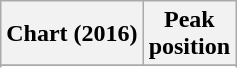<table class="wikitable plainrowheaders sortable" style="text-align:center;">
<tr>
<th scope="col">Chart (2016)</th>
<th scope="col">Peak<br>position</th>
</tr>
<tr>
</tr>
<tr>
</tr>
<tr>
</tr>
</table>
